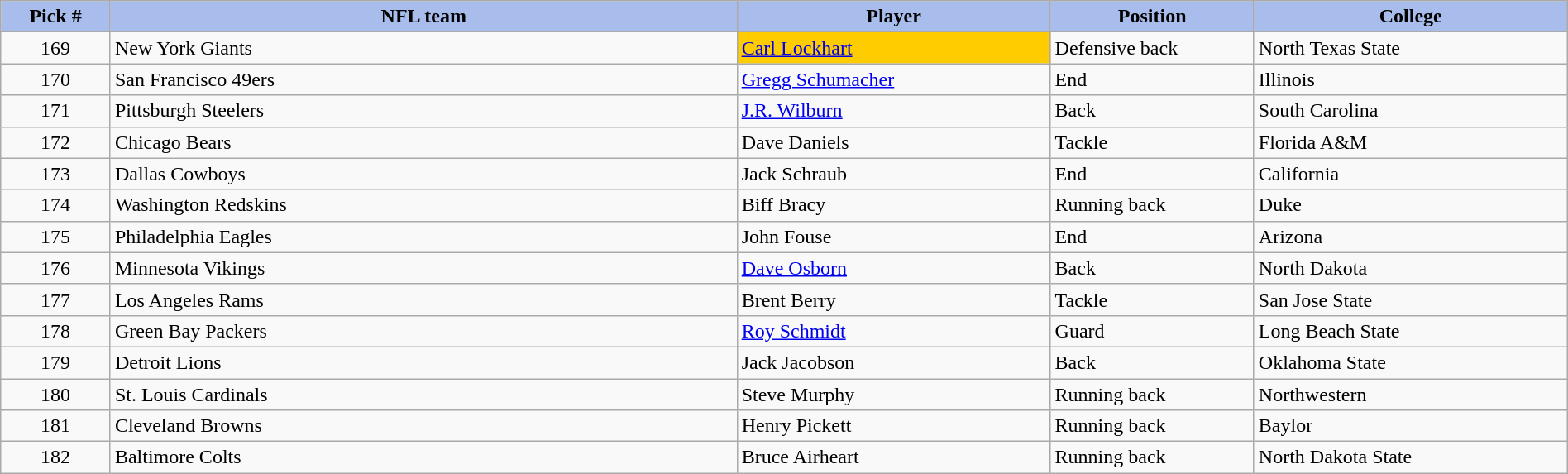<table class="wikitable sortable sortable" style="width: 100%">
<tr>
<th style="background:#A8BDEC;" width=7%>Pick #</th>
<th width=40% style="background:#A8BDEC;">NFL team</th>
<th width=20% style="background:#A8BDEC;">Player</th>
<th width=13% style="background:#A8BDEC;">Position</th>
<th style="background:#A8BDEC;">College</th>
</tr>
<tr>
<td align=center>169</td>
<td>New York Giants</td>
<td bgcolor="#FFCC00"><a href='#'>Carl Lockhart</a></td>
<td>Defensive back</td>
<td>North Texas State</td>
</tr>
<tr>
<td align=center>170</td>
<td>San Francisco 49ers</td>
<td><a href='#'>Gregg Schumacher</a></td>
<td>End</td>
<td>Illinois</td>
</tr>
<tr>
<td align=center>171</td>
<td>Pittsburgh Steelers</td>
<td><a href='#'>J.R. Wilburn</a></td>
<td>Back</td>
<td>South Carolina</td>
</tr>
<tr>
<td align=center>172</td>
<td>Chicago Bears</td>
<td>Dave Daniels</td>
<td>Tackle</td>
<td>Florida A&M</td>
</tr>
<tr>
<td align=center>173</td>
<td>Dallas Cowboys</td>
<td>Jack Schraub</td>
<td>End</td>
<td>California</td>
</tr>
<tr>
<td align=center>174</td>
<td>Washington Redskins</td>
<td>Biff Bracy</td>
<td>Running back</td>
<td>Duke</td>
</tr>
<tr>
<td align=center>175</td>
<td>Philadelphia Eagles</td>
<td>John Fouse</td>
<td>End</td>
<td>Arizona</td>
</tr>
<tr>
<td align=center>176</td>
<td>Minnesota Vikings</td>
<td><a href='#'>Dave Osborn</a></td>
<td>Back</td>
<td>North Dakota</td>
</tr>
<tr>
<td align=center>177</td>
<td>Los Angeles Rams</td>
<td>Brent Berry</td>
<td>Tackle</td>
<td>San Jose State</td>
</tr>
<tr>
<td align=center>178</td>
<td>Green Bay Packers</td>
<td><a href='#'>Roy Schmidt</a></td>
<td>Guard</td>
<td>Long Beach State</td>
</tr>
<tr>
<td align=center>179</td>
<td>Detroit Lions</td>
<td>Jack Jacobson</td>
<td>Back</td>
<td>Oklahoma State</td>
</tr>
<tr>
<td align=center>180</td>
<td>St. Louis Cardinals</td>
<td>Steve Murphy</td>
<td>Running back</td>
<td>Northwestern</td>
</tr>
<tr>
<td align=center>181</td>
<td>Cleveland Browns</td>
<td>Henry Pickett</td>
<td>Running back</td>
<td>Baylor</td>
</tr>
<tr>
<td align=center>182</td>
<td>Baltimore Colts</td>
<td>Bruce Airheart</td>
<td>Running back</td>
<td>North Dakota State</td>
</tr>
</table>
